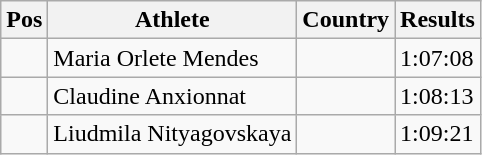<table class="wikitable">
<tr>
<th>Pos</th>
<th>Athlete</th>
<th>Country</th>
<th>Results</th>
</tr>
<tr>
<td align="center"></td>
<td>Maria Orlete Mendes</td>
<td></td>
<td>1:07:08</td>
</tr>
<tr>
<td align="center"></td>
<td>Claudine Anxionnat</td>
<td></td>
<td>1:08:13</td>
</tr>
<tr>
<td align="center"></td>
<td>Liudmila Nityagovskaya</td>
<td></td>
<td>1:09:21</td>
</tr>
</table>
